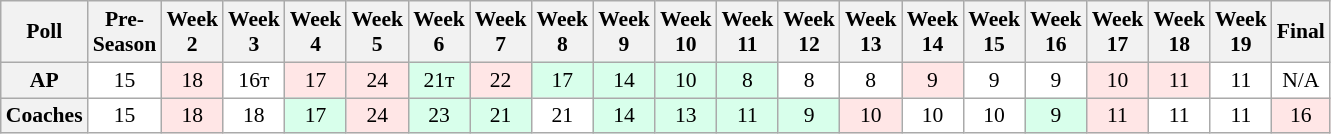<table class="wikitable" style="white-space:nowrap;font-size:90%">
<tr>
<th>Poll</th>
<th>Pre-<br>Season</th>
<th>Week<br>2</th>
<th>Week<br>3</th>
<th>Week<br>4</th>
<th>Week<br>5</th>
<th>Week<br>6</th>
<th>Week<br>7</th>
<th>Week<br>8</th>
<th>Week<br>9</th>
<th>Week<br>10</th>
<th>Week<br>11</th>
<th>Week<br>12</th>
<th>Week<br>13</th>
<th>Week<br>14</th>
<th>Week<br>15</th>
<th>Week<br>16</th>
<th>Week<br>17</th>
<th>Week<br>18</th>
<th>Week<br>19</th>
<th>Final</th>
</tr>
<tr style="text-align:center;">
<th>AP</th>
<td style="background:#FFF;">15</td>
<td style="background:#FFE6E6;">18</td>
<td style="background:#FFF;">16т</td>
<td style="background:#FFE6E6;">17</td>
<td style="background:#FFE6E6;">24</td>
<td style="background:#D8FFEB;">21т</td>
<td style="background:#FFE6E6;">22</td>
<td style="background:#D8FFEB;">17</td>
<td style="background:#D8FFEB;">14</td>
<td style="background:#D8FFEB;">10</td>
<td style="background:#D8FFEB;">8</td>
<td style="background:#FFF;">8</td>
<td style="background:#FFF;">8</td>
<td style="background:#FFE6E6;">9</td>
<td style="background:#FFF;">9</td>
<td style="background:#FFF;">9</td>
<td style="background:#FFE6E6;">10</td>
<td style="background:#FFE6E6;">11</td>
<td style="background:#FFF;">11</td>
<td style="background:#FFF;">N/A</td>
</tr>
<tr style="text-align:center;">
<th>Coaches</th>
<td style="background:#FFF;">15</td>
<td style="background:#FFE6E6;">18</td>
<td style="background:#FFF;">18</td>
<td style="background:#D8FFEB;">17</td>
<td style="background:#FFE6E6;">24</td>
<td style="background:#D8FFEB;">23</td>
<td style="background:#D8FFEB;">21</td>
<td style="background:#FFF;">21</td>
<td style="background:#D8FFEB;">14</td>
<td style="background:#D8FFEB;">13</td>
<td style="background:#D8FFEB;">11</td>
<td style="background:#D8FFEB;">9</td>
<td style="background:#FFE6E6;">10</td>
<td style="background:#FFF;">10</td>
<td style="background:#FFF;">10</td>
<td style="background:#D8FFEB;">9</td>
<td style="background:#FFE6E6;">11</td>
<td style="background:#FFF;">11</td>
<td style="background:#FFF;">11</td>
<td style="background:#FFE6E6;">16</td>
</tr>
</table>
